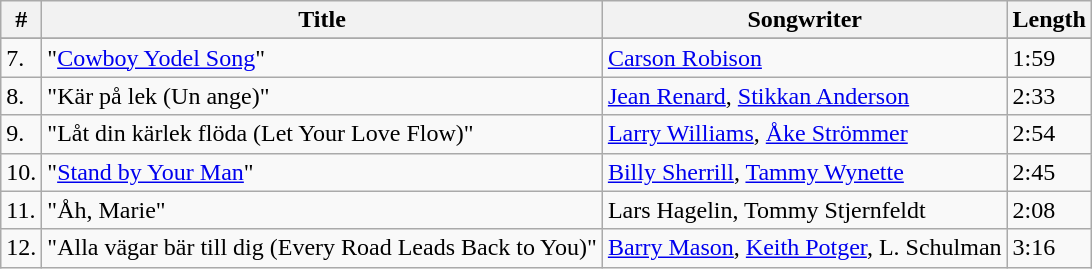<table class="wikitable">
<tr>
<th>#</th>
<th>Title</th>
<th>Songwriter</th>
<th>Length</th>
</tr>
<tr bgcolor="#ebf5ff">
</tr>
<tr>
<td>7.</td>
<td>"<a href='#'>Cowboy Yodel Song</a>"</td>
<td><a href='#'>Carson Robison</a></td>
<td>1:59</td>
</tr>
<tr>
<td>8.</td>
<td>"Kär på lek (Un ange)"</td>
<td><a href='#'>Jean Renard</a>, <a href='#'>Stikkan Anderson</a></td>
<td>2:33</td>
</tr>
<tr>
<td>9.</td>
<td>"Låt din kärlek flöda (Let Your Love Flow)"</td>
<td><a href='#'>Larry Williams</a>, <a href='#'>Åke Strömmer</a></td>
<td>2:54</td>
</tr>
<tr>
<td>10.</td>
<td>"<a href='#'>Stand by Your Man</a>"</td>
<td><a href='#'>Billy Sherrill</a>, <a href='#'>Tammy Wynette</a></td>
<td>2:45</td>
</tr>
<tr>
<td>11.</td>
<td>"Åh, Marie"</td>
<td>Lars Hagelin, Tommy Stjernfeldt</td>
<td>2:08</td>
</tr>
<tr>
<td>12.</td>
<td>"Alla vägar bär till dig (Every Road Leads Back to You)"</td>
<td><a href='#'>Barry Mason</a>, <a href='#'>Keith Potger</a>, L. Schulman</td>
<td>3:16</td>
</tr>
</table>
